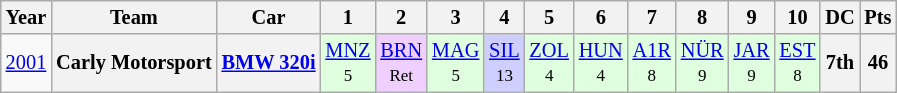<table class="wikitable" style="text-align:center; font-size:85%">
<tr>
<th>Year</th>
<th>Team</th>
<th>Car</th>
<th>1</th>
<th>2</th>
<th>3</th>
<th>4</th>
<th>5</th>
<th>6</th>
<th>7</th>
<th>8</th>
<th>9</th>
<th>10</th>
<th>DC</th>
<th>Pts</th>
</tr>
<tr>
<td><a href='#'>2001</a></td>
<th>Carly Motorsport</th>
<th><a href='#'>BMW 320i</a></th>
<td style="background:#DFFFDF;"><a href='#'>MNZ</a><br><small>5</small></td>
<td style="background:#EFCFFF;"><a href='#'>BRN</a><br><small>Ret</small></td>
<td style="background:#DFFFDF;"><a href='#'>MAG</a><br><small>5</small></td>
<td style="background:#CFCFFF;"><a href='#'>SIL</a><br><small>13</small></td>
<td style="background:#DFFFDF;"><a href='#'>ZOL</a><br><small>4</small></td>
<td style="background:#DFFFDF;"><a href='#'>HUN</a><br><small>4</small></td>
<td style="background:#DFFFDF;"><a href='#'>A1R</a><br><small>8</small></td>
<td style="background:#DFFFDF;"><a href='#'>NÜR</a><br><small>9</small></td>
<td style="background:#DFFFDF;"><a href='#'>JAR</a><br><small>9</small></td>
<td style="background:#DFFFDF;"><a href='#'>EST</a><br><small>8</small></td>
<th>7th</th>
<th>46</th>
</tr>
</table>
